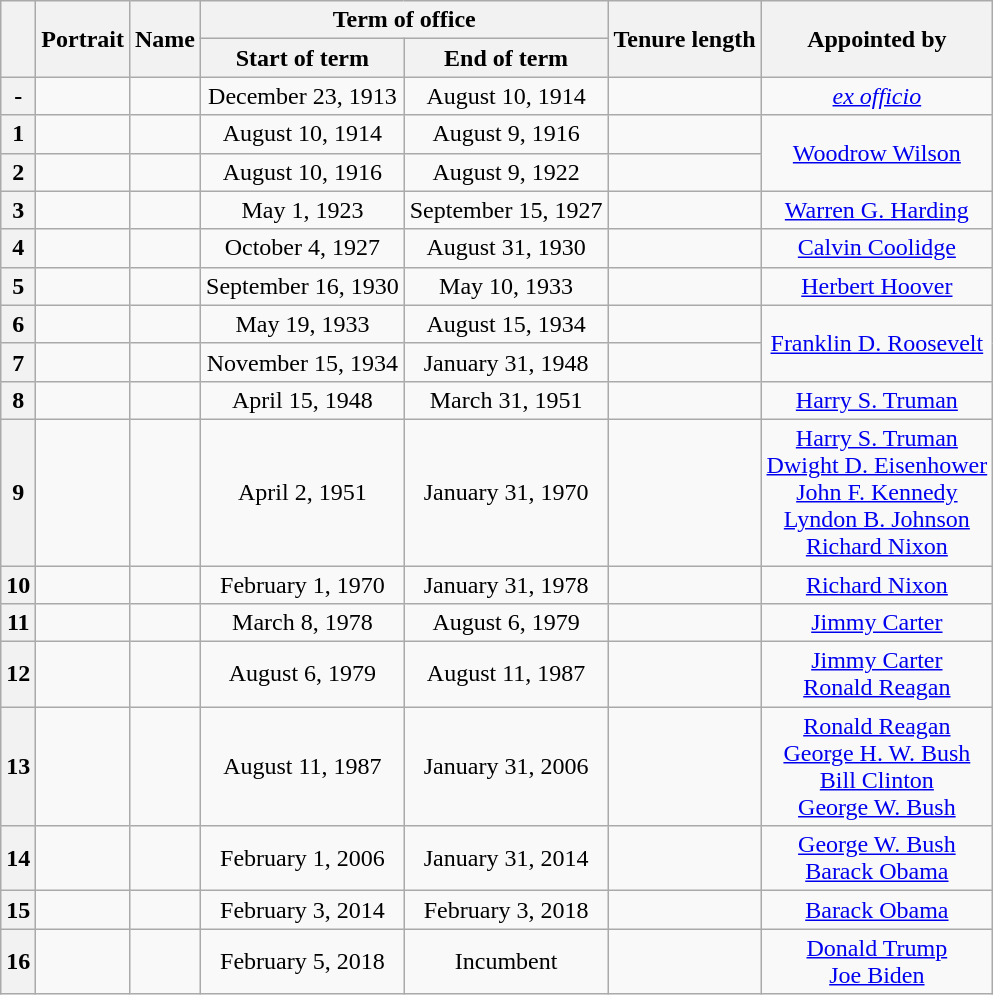<table class="wikitable sortable" style="text-align:center">
<tr>
<th rowspan=2></th>
<th rowspan=2 class=unsortable>Portrait</th>
<th rowspan=2>Name<br></th>
<th colspan=2>Term of office</th>
<th rowspan=2>Tenure length</th>
<th rowspan=2>Appointed by</th>
</tr>
<tr>
<th>Start of term</th>
<th>End of term</th>
</tr>
<tr>
<th>-</th>
<td></td>
<td><br></td>
<td>December 23, 1913</td>
<td>August 10, 1914</td>
<td></td>
<td><em><a href='#'>ex officio</a></em></td>
</tr>
<tr>
<th>1</th>
<td></td>
<td><br></td>
<td>August 10, 1914</td>
<td>August 9, 1916</td>
<td></td>
<td rowspan=2 style="font-weight:normal"><a href='#'>Woodrow Wilson</a></td>
</tr>
<tr>
<th>2</th>
<td></td>
<td><br></td>
<td>August 10, 1916</td>
<td>August 9, 1922</td>
<td></td>
</tr>
<tr>
<th>3</th>
<td></td>
<td><br></td>
<td>May 1, 1923</td>
<td>September 15, 1927</td>
<td></td>
<td><a href='#'>Warren G. Harding</a></td>
</tr>
<tr>
<th>4</th>
<td></td>
<td><br></td>
<td>October 4, 1927</td>
<td>August 31, 1930</td>
<td></td>
<td><a href='#'>Calvin Coolidge</a></td>
</tr>
<tr>
<th>5</th>
<td></td>
<td><br></td>
<td>September 16, 1930</td>
<td>May 10, 1933</td>
<td></td>
<td><a href='#'>Herbert Hoover</a></td>
</tr>
<tr>
<th>6</th>
<td></td>
<td><br></td>
<td>May 19, 1933</td>
<td>August 15, 1934</td>
<td></td>
<td rowspan=2 style="font-weight:normal"><a href='#'>Franklin D. Roosevelt</a></td>
</tr>
<tr>
<th>7</th>
<td></td>
<td><br></td>
<td>November 15, 1934</td>
<td>January 31, 1948</td>
<td></td>
</tr>
<tr>
<th>8</th>
<td></td>
<td><br></td>
<td>April 15, 1948</td>
<td>March 31, 1951</td>
<td></td>
<td><a href='#'>Harry S. Truman</a></td>
</tr>
<tr>
<th>9</th>
<td></td>
<td><br></td>
<td>April 2, 1951</td>
<td>January 31, 1970</td>
<td></td>
<td><a href='#'>Harry S. Truman</a><br><a href='#'>Dwight D. Eisenhower</a><br><a href='#'>John F. Kennedy</a><br><a href='#'>Lyndon B. Johnson</a><br><a href='#'>Richard Nixon</a></td>
</tr>
<tr>
<th>10</th>
<td></td>
<td><br></td>
<td>February 1, 1970</td>
<td>January 31, 1978</td>
<td></td>
<td><a href='#'>Richard Nixon</a></td>
</tr>
<tr>
<th>11</th>
<td></td>
<td><br></td>
<td>March 8, 1978</td>
<td>August 6, 1979</td>
<td></td>
<td><a href='#'>Jimmy Carter</a></td>
</tr>
<tr>
<th>12</th>
<td></td>
<td><br></td>
<td>August 6, 1979</td>
<td>August 11, 1987</td>
<td></td>
<td><a href='#'>Jimmy Carter</a><br><a href='#'>Ronald Reagan</a></td>
</tr>
<tr>
<th>13</th>
<td></td>
<td><br></td>
<td>August 11, 1987</td>
<td>January 31, 2006</td>
<td></td>
<td><a href='#'>Ronald Reagan</a><br><a href='#'>George H. W. Bush</a><br><a href='#'>Bill Clinton</a><br><a href='#'>George W. Bush</a></td>
</tr>
<tr>
<th>14</th>
<td></td>
<td><br></td>
<td>February 1, 2006</td>
<td>January 31, 2014</td>
<td></td>
<td><a href='#'>George W. Bush</a><br><a href='#'>Barack Obama</a></td>
</tr>
<tr>
<th>15</th>
<td></td>
<td><br></td>
<td>February 3, 2014</td>
<td>February 3, 2018</td>
<td></td>
<td><a href='#'>Barack Obama</a></td>
</tr>
<tr>
<th>16</th>
<td></td>
<td><br></td>
<td>February 5, 2018</td>
<td>Incumbent</td>
<td></td>
<td><a href='#'>Donald Trump</a><br><a href='#'>Joe Biden</a></td>
</tr>
</table>
